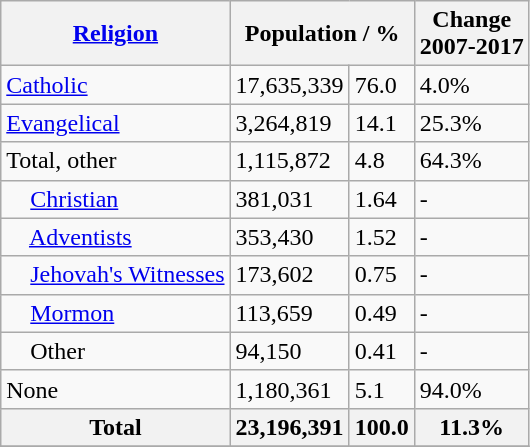<table class="wikitable sortable" style="text-align:left">
<tr>
<th colspan="2"><a href='#'>Religion</a></th>
<th colspan="2">Population / %</th>
<th>Change <br>2007-2017</th>
</tr>
<tr>
<td colspan="2"><a href='#'>Catholic</a></td>
<td>17,635,339</td>
<td>76.0</td>
<td> 4.0%</td>
</tr>
<tr>
<td colspan="2"><a href='#'>Evangelical</a></td>
<td>3,264,819</td>
<td>14.1</td>
<td> 25.3%</td>
</tr>
<tr>
<td colspan="2">Total, other</td>
<td>1,115,872</td>
<td>4.8</td>
<td> 64.3%</td>
</tr>
<tr>
<td colspan="2">    <a href='#'>Christian</a></td>
<td>381,031</td>
<td>1.64</td>
<td>-</td>
</tr>
<tr>
<td colspan="2">    <a href='#'>Adventists</a></td>
<td>353,430</td>
<td>1.52</td>
<td>-</td>
</tr>
<tr>
<td colspan="2">    <a href='#'>Jehovah's Witnesses</a></td>
<td>173,602</td>
<td>0.75</td>
<td>-</td>
</tr>
<tr>
<td colspan="2">    <a href='#'>Mormon</a></td>
<td>113,659</td>
<td>0.49</td>
<td>-</td>
</tr>
<tr>
<td colspan="2">    Other</td>
<td>94,150</td>
<td>0.41</td>
<td>-</td>
</tr>
<tr>
<td colspan="2">None</td>
<td>1,180,361</td>
<td>5.1</td>
<td> 94.0%</td>
</tr>
<tr>
<th colspan="2">Total</th>
<th>23,196,391</th>
<th>100.0</th>
<th> 11.3%</th>
</tr>
<tr>
</tr>
</table>
